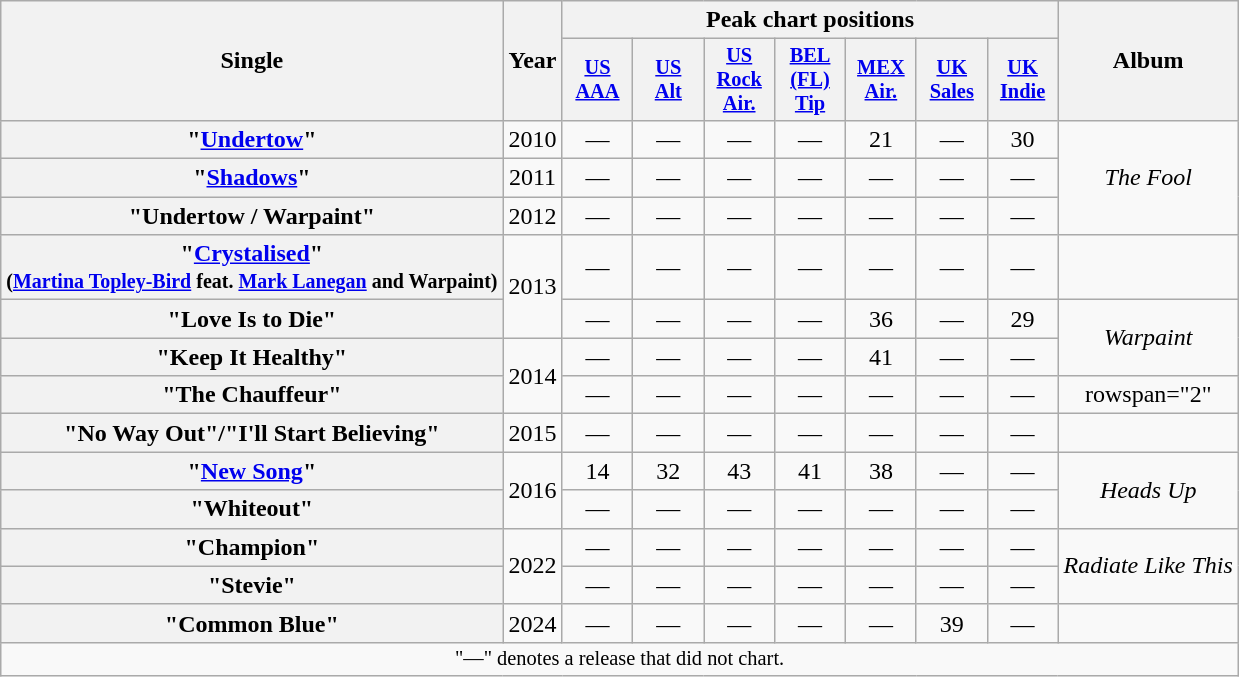<table class="wikitable plainrowheaders" style="text-align:center;" border="1">
<tr>
<th scope="col" rowspan="2">Single</th>
<th scope="col" rowspan="2">Year</th>
<th scope="col" colspan="7" style="width:8em">Peak chart positions</th>
<th scope="col" rowspan="2">Album</th>
</tr>
<tr>
<th scope="col" style="width:3em; font-size:85%"><a href='#'>US<br>AAA</a><br></th>
<th scope="col" style="width:3em; font-size:85%"><a href='#'>US<br>Alt</a><br></th>
<th scope="col" style="width:3em; font-size:85%"><a href='#'>US<br>Rock<br>Air.</a><br></th>
<th scope="col" style="width:3em; font-size:85%"><a href='#'>BEL<br>(FL)<br>Tip</a><br></th>
<th scope="col" style="width:3em; font-size:85%"><a href='#'>MEX<br>Air.</a><br></th>
<th scope="col" style="width:3em; font-size:85%"><a href='#'>UK<br>Sales</a><br></th>
<th scope="col" style="width:3em; font-size:85%"><a href='#'>UK Indie</a><br></th>
</tr>
<tr>
<th scope="row">"<a href='#'>Undertow</a>"</th>
<td>2010</td>
<td>—</td>
<td>—</td>
<td>—</td>
<td>—</td>
<td>21</td>
<td>—</td>
<td>30</td>
<td rowspan="3"><em>The Fool</em></td>
</tr>
<tr>
<th scope="row">"<a href='#'>Shadows</a>"</th>
<td>2011</td>
<td>—</td>
<td>—</td>
<td>—</td>
<td>—</td>
<td>—</td>
<td>—</td>
<td>—</td>
</tr>
<tr>
<th scope="row">"Undertow / Warpaint"</th>
<td>2012</td>
<td>—</td>
<td>—</td>
<td>—</td>
<td>—</td>
<td>—</td>
<td>—</td>
<td>—</td>
</tr>
<tr>
<th scope="row">"<a href='#'>Crystalised</a>"<br><small>(<a href='#'>Martina Topley-Bird</a> feat. <a href='#'>Mark Lanegan</a> and Warpaint)</small></th>
<td rowspan="2">2013</td>
<td>—</td>
<td>—</td>
<td>—</td>
<td>—</td>
<td>—</td>
<td>—</td>
<td>—</td>
<td></td>
</tr>
<tr>
<th scope="row">"Love Is to Die"</th>
<td>—</td>
<td>—</td>
<td>—</td>
<td>—</td>
<td>36</td>
<td>—</td>
<td>29</td>
<td rowspan="2"><em>Warpaint</em></td>
</tr>
<tr>
<th scope="row">"Keep It Healthy"</th>
<td rowspan="2">2014</td>
<td>—</td>
<td>—</td>
<td>—</td>
<td>—</td>
<td>41</td>
<td>—</td>
<td>—</td>
</tr>
<tr>
<th scope="row">"The Chauffeur"</th>
<td>—</td>
<td>—</td>
<td>—</td>
<td>—</td>
<td>—</td>
<td>—</td>
<td>—</td>
<td>rowspan="2" </td>
</tr>
<tr>
<th scope="row">"No Way Out"/"I'll Start Believing"</th>
<td>2015</td>
<td>—</td>
<td>—</td>
<td>—</td>
<td>—</td>
<td>—</td>
<td>—</td>
<td>—</td>
</tr>
<tr>
<th scope="row">"<a href='#'>New Song</a>"</th>
<td rowspan="2">2016</td>
<td>14</td>
<td>32</td>
<td>43</td>
<td>41</td>
<td>38</td>
<td>—</td>
<td>—</td>
<td rowspan="2"><em>Heads Up</em></td>
</tr>
<tr>
<th scope="row">"Whiteout"</th>
<td>—</td>
<td>—</td>
<td>—</td>
<td>—</td>
<td>—</td>
<td>—</td>
<td>—</td>
</tr>
<tr>
<th scope="row">"Champion"</th>
<td rowspan="2">2022</td>
<td>—</td>
<td>—</td>
<td>—</td>
<td>—</td>
<td>—</td>
<td>—</td>
<td>—</td>
<td rowspan="2"><em>Radiate Like This</em></td>
</tr>
<tr>
<th scope="row">"Stevie"</th>
<td>—</td>
<td>—</td>
<td>—</td>
<td>—</td>
<td>—</td>
<td>—</td>
<td>—</td>
</tr>
<tr>
<th scope="row">"Common Blue"</th>
<td>2024</td>
<td>—</td>
<td>—</td>
<td>—</td>
<td>—</td>
<td>—</td>
<td>39</td>
<td>—</td>
<td></td>
</tr>
<tr>
<td colspan="10" style="text-align:center; font-size:85%">"—" denotes a release that did not chart.</td>
</tr>
</table>
